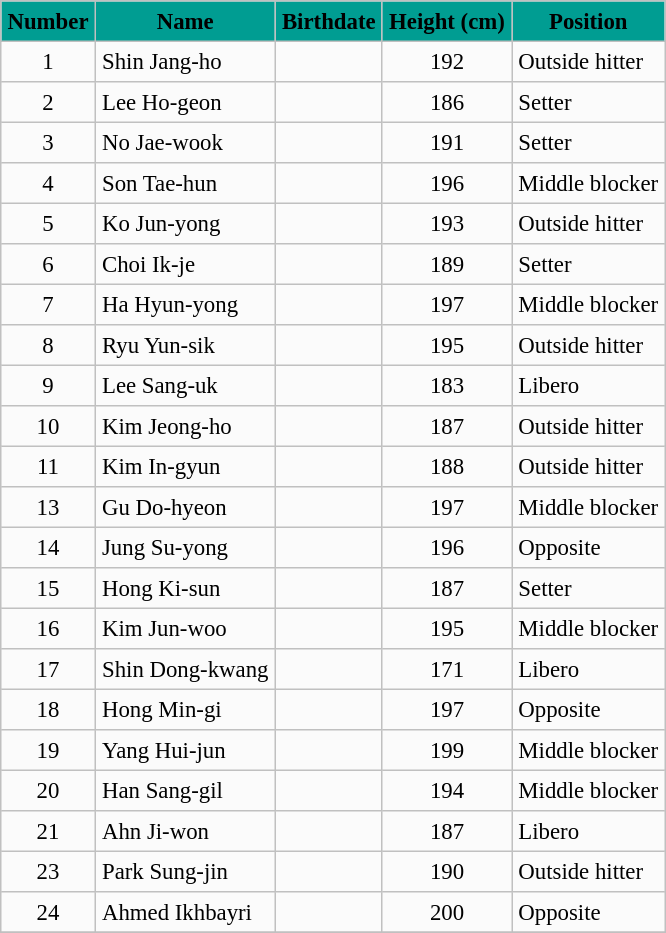<table border="1" cellpadding="4" cellspacing="0" style="font-size: 95%; background: #fbfbfb; border: 1px silver solid; border-collapse: collapse; text-align:center;">
<tr bgcolor=009D92>
<th><span>Number</span></th>
<th><span>Name</span></th>
<th><span>Birthdate</span></th>
<th><span>Height (cm)</span></th>
<th><span>Position</span></th>
</tr>
<tr>
<td>1</td>
<td align=left> Shin Jang-ho</td>
<td align=right></td>
<td>192</td>
<td align=left>Outside hitter</td>
</tr>
<tr>
<td>2</td>
<td align=left> Lee Ho-geon</td>
<td align=right></td>
<td>186</td>
<td align=left>Setter</td>
</tr>
<tr>
<td>3</td>
<td align=left> No Jae-wook</td>
<td align=right></td>
<td>191</td>
<td align=left>Setter</td>
</tr>
<tr>
<td>4</td>
<td align=left> Son Tae-hun</td>
<td align=right></td>
<td>196</td>
<td align=left>Middle blocker</td>
</tr>
<tr>
<td>5</td>
<td align=left> Ko Jun-yong</td>
<td align=right></td>
<td>193</td>
<td align=left>Outside hitter</td>
</tr>
<tr>
<td>6</td>
<td align=left> Choi Ik-je</td>
<td align=right></td>
<td>189</td>
<td align=left>Setter</td>
</tr>
<tr>
<td>7</td>
<td align=left> Ha Hyun-yong</td>
<td align=right></td>
<td>197</td>
<td align=left>Middle blocker</td>
</tr>
<tr>
<td>8</td>
<td align=left> Ryu Yun-sik</td>
<td align="right"></td>
<td>195</td>
<td align="left">Outside hitter</td>
</tr>
<tr>
<td>9</td>
<td align=left> Lee Sang-uk</td>
<td align="right"></td>
<td>183</td>
<td align="left">Libero</td>
</tr>
<tr>
<td>10</td>
<td align=left> Kim Jeong-ho</td>
<td align=right></td>
<td>187</td>
<td align=left>Outside hitter</td>
</tr>
<tr>
<td>11</td>
<td align=left> Kim In-gyun</td>
<td align=right></td>
<td>188</td>
<td align=left>Outside hitter</td>
</tr>
<tr>
<td>13</td>
<td align=left> Gu Do-hyeon</td>
<td align=right></td>
<td>197</td>
<td align=left>Middle blocker</td>
</tr>
<tr>
<td>14</td>
<td align=left> Jung Su-yong</td>
<td align=right></td>
<td>196</td>
<td align=left>Opposite</td>
</tr>
<tr>
<td>15</td>
<td align=left> Hong Ki-sun</td>
<td align=right></td>
<td>187</td>
<td align=left>Setter</td>
</tr>
<tr>
<td>16</td>
<td align=left> Kim Jun-woo</td>
<td align=right></td>
<td>195</td>
<td align=left>Middle blocker</td>
</tr>
<tr>
<td>17</td>
<td align=left> Shin Dong-kwang</td>
<td align=right></td>
<td>171</td>
<td align=left>Libero</td>
</tr>
<tr>
<td>18</td>
<td align=left> Hong Min-gi</td>
<td align=right></td>
<td>197</td>
<td align=left>Opposite</td>
</tr>
<tr>
<td>19</td>
<td align=left> Yang Hui-jun</td>
<td align=right></td>
<td>199</td>
<td align=left>Middle blocker</td>
</tr>
<tr>
<td>20</td>
<td align=left> Han Sang-gil</td>
<td align=right></td>
<td>194</td>
<td align=left>Middle blocker</td>
</tr>
<tr>
<td>21</td>
<td align=left> Ahn Ji-won</td>
<td align=right></td>
<td>187</td>
<td align=left>Libero</td>
</tr>
<tr>
<td>23</td>
<td align=left> Park Sung-jin</td>
<td align=right></td>
<td>190</td>
<td align=left>Outside hitter</td>
</tr>
<tr>
<td>24</td>
<td align=left> Ahmed Ikhbayri</td>
<td align=right></td>
<td>200</td>
<td align=left>Opposite</td>
</tr>
<tr>
</tr>
</table>
